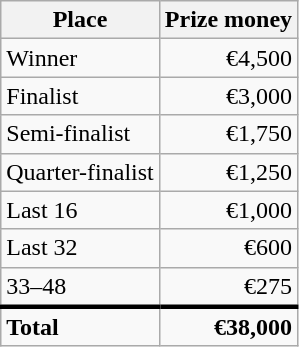<table class="wikitable sortable">
<tr>
<th scope=col>Place</th>
<th scope=col>Prize money</th>
</tr>
<tr>
<td>Winner</td>
<td style="text-align:right">€4,500</td>
</tr>
<tr>
<td>Finalist</td>
<td style="text-align:right">€3,000</td>
</tr>
<tr>
<td>Semi-finalist</td>
<td style="text-align:right">€1,750</td>
</tr>
<tr>
<td>Quarter-finalist</td>
<td style="text-align:right">€1,250</td>
</tr>
<tr>
<td>Last 16</td>
<td style="text-align:right">€1,000</td>
</tr>
<tr>
<td>Last 32</td>
<td style="text-align:right">€600</td>
</tr>
<tr>
<td>33–48</td>
<td style="text-align:right">€275</td>
</tr>
<tr class="sortbottom">
<td style="border-top:medium solid"><strong>Total</strong></td>
<td style="border-top:medium solid; text-align:right"><strong>€38,000</strong></td>
</tr>
</table>
